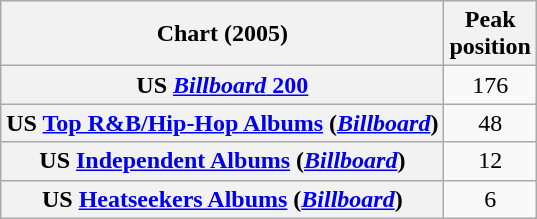<table class="wikitable sortable plainrowheaders" style="text-align:center">
<tr>
<th scope="col">Chart (2005)</th>
<th scope="col">Peak<br>position</th>
</tr>
<tr>
<th scope="row">US <a href='#'><em>Billboard</em> 200</a></th>
<td>176</td>
</tr>
<tr>
<th scope="row">US <a href='#'>Top R&B/Hip-Hop Albums</a> (<em><a href='#'>Billboard</a></em>)</th>
<td>48</td>
</tr>
<tr>
<th scope="row">US <a href='#'>Independent Albums</a> (<em><a href='#'>Billboard</a></em>)</th>
<td>12</td>
</tr>
<tr>
<th scope="row">US <a href='#'>Heatseekers Albums</a> (<em><a href='#'>Billboard</a></em>)</th>
<td>6</td>
</tr>
</table>
